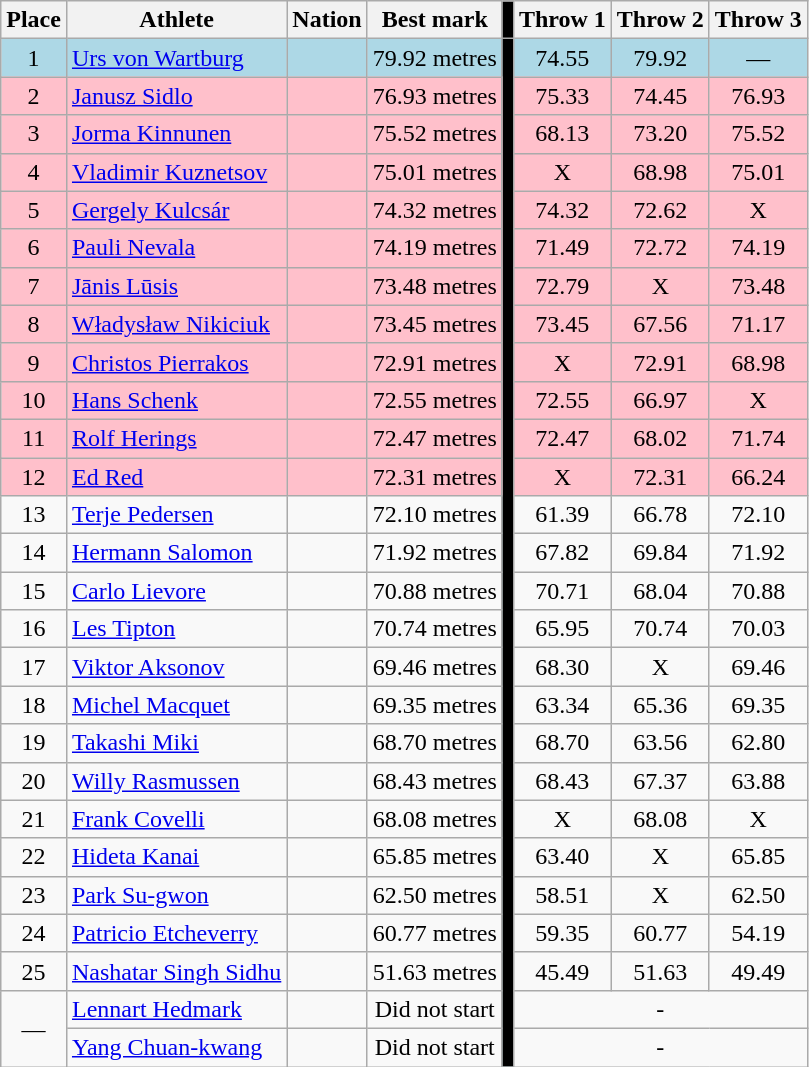<table class=wikitable>
<tr>
<th>Place</th>
<th>Athlete</th>
<th>Nation</th>
<th>Best mark</th>
<td bgcolor=black></td>
<th>Throw 1</th>
<th>Throw 2</th>
<th>Throw 3</th>
</tr>
<tr align=center bgcolor=lightblue>
<td>1</td>
<td align=left><a href='#'>Urs von Wartburg</a></td>
<td align=left></td>
<td>79.92 metres</td>
<td rowspan=27 bgcolor=black></td>
<td>74.55</td>
<td>79.92</td>
<td>—</td>
</tr>
<tr align=center bgcolor=pink>
<td>2</td>
<td align=left><a href='#'>Janusz Sidlo</a></td>
<td align=left></td>
<td>76.93 metres</td>
<td>75.33</td>
<td>74.45</td>
<td>76.93</td>
</tr>
<tr align=center bgcolor=pink>
<td>3</td>
<td align=left><a href='#'>Jorma Kinnunen</a></td>
<td align=left></td>
<td>75.52 metres</td>
<td>68.13</td>
<td>73.20</td>
<td>75.52</td>
</tr>
<tr align=center bgcolor=pink>
<td>4</td>
<td align=left><a href='#'>Vladimir Kuznetsov</a></td>
<td align=left></td>
<td>75.01 metres</td>
<td>X</td>
<td>68.98</td>
<td>75.01</td>
</tr>
<tr align=center bgcolor=pink>
<td>5</td>
<td align=left><a href='#'>Gergely Kulcsár</a></td>
<td align=left></td>
<td>74.32 metres</td>
<td>74.32</td>
<td>72.62</td>
<td>X</td>
</tr>
<tr align=center bgcolor=pink>
<td>6</td>
<td align=left><a href='#'>Pauli Nevala</a></td>
<td align=left></td>
<td>74.19 metres</td>
<td>71.49</td>
<td>72.72</td>
<td>74.19</td>
</tr>
<tr align=center bgcolor=pink>
<td>7</td>
<td align=left><a href='#'>Jānis Lūsis</a></td>
<td align=left></td>
<td>73.48 metres</td>
<td>72.79</td>
<td>X</td>
<td>73.48</td>
</tr>
<tr align=center bgcolor=pink>
<td>8</td>
<td align=left><a href='#'>Władysław Nikiciuk</a></td>
<td align=left></td>
<td>73.45 metres</td>
<td>73.45</td>
<td>67.56</td>
<td>71.17</td>
</tr>
<tr align=center bgcolor=pink>
<td>9</td>
<td align=left><a href='#'>Christos Pierrakos</a></td>
<td align=left></td>
<td>72.91 metres</td>
<td>X</td>
<td>72.91</td>
<td>68.98</td>
</tr>
<tr align=center bgcolor=pink>
<td>10</td>
<td align=left><a href='#'>Hans Schenk</a></td>
<td align=left></td>
<td>72.55 metres</td>
<td>72.55</td>
<td>66.97</td>
<td>X</td>
</tr>
<tr align=center bgcolor=pink>
<td>11</td>
<td align=left><a href='#'>Rolf Herings</a></td>
<td align=left></td>
<td>72.47 metres</td>
<td>72.47</td>
<td>68.02</td>
<td>71.74</td>
</tr>
<tr align=center bgcolor=pink>
<td>12</td>
<td align=left><a href='#'>Ed Red</a></td>
<td align=left></td>
<td>72.31 metres</td>
<td>X</td>
<td>72.31</td>
<td>66.24</td>
</tr>
<tr align=center>
<td>13</td>
<td align=left><a href='#'>Terje Pedersen</a></td>
<td align=left></td>
<td>72.10 metres</td>
<td>61.39</td>
<td>66.78</td>
<td>72.10</td>
</tr>
<tr align=center>
<td>14</td>
<td align=left><a href='#'>Hermann Salomon</a></td>
<td align=left></td>
<td>71.92 metres</td>
<td>67.82</td>
<td>69.84</td>
<td>71.92</td>
</tr>
<tr align=center>
<td>15</td>
<td align=left><a href='#'>Carlo Lievore</a></td>
<td align=left></td>
<td>70.88 metres</td>
<td>70.71</td>
<td>68.04</td>
<td>70.88</td>
</tr>
<tr align=center>
<td>16</td>
<td align=left><a href='#'>Les Tipton</a></td>
<td align=left></td>
<td>70.74 metres</td>
<td>65.95</td>
<td>70.74</td>
<td>70.03</td>
</tr>
<tr align=center>
<td>17</td>
<td align=left><a href='#'>Viktor Aksonov</a></td>
<td align=left></td>
<td>69.46 metres</td>
<td>68.30</td>
<td>X</td>
<td>69.46</td>
</tr>
<tr align=center>
<td>18</td>
<td align=left><a href='#'>Michel Macquet</a></td>
<td align=left></td>
<td>69.35 metres</td>
<td>63.34</td>
<td>65.36</td>
<td>69.35</td>
</tr>
<tr align=center>
<td>19</td>
<td align=left><a href='#'>Takashi Miki</a></td>
<td align=left></td>
<td>68.70 metres</td>
<td>68.70</td>
<td>63.56</td>
<td>62.80</td>
</tr>
<tr align=center>
<td>20</td>
<td align=left><a href='#'>Willy Rasmussen</a></td>
<td align=left></td>
<td>68.43 metres</td>
<td>68.43</td>
<td>67.37</td>
<td>63.88</td>
</tr>
<tr align=center>
<td>21</td>
<td align=left><a href='#'>Frank Covelli</a></td>
<td align=left></td>
<td>68.08 metres</td>
<td>X</td>
<td>68.08</td>
<td>X</td>
</tr>
<tr align=center>
<td>22</td>
<td align=left><a href='#'>Hideta Kanai</a></td>
<td align=left></td>
<td>65.85 metres</td>
<td>63.40</td>
<td>X</td>
<td>65.85</td>
</tr>
<tr align=center>
<td>23</td>
<td align=left><a href='#'>Park Su-gwon</a></td>
<td align=left></td>
<td>62.50 metres</td>
<td>58.51</td>
<td>X</td>
<td>62.50</td>
</tr>
<tr align=center>
<td>24</td>
<td align=left><a href='#'>Patricio Etcheverry</a></td>
<td align=left></td>
<td>60.77 metres</td>
<td>59.35</td>
<td>60.77</td>
<td>54.19</td>
</tr>
<tr align=center>
<td>25</td>
<td align=left><a href='#'>Nashatar Singh Sidhu</a></td>
<td align=left></td>
<td>51.63 metres</td>
<td>45.49</td>
<td>51.63</td>
<td>49.49</td>
</tr>
<tr align=center>
<td rowspan=2>—</td>
<td align=left><a href='#'>Lennart Hedmark</a></td>
<td align=left></td>
<td>Did not start</td>
<td colspan=3>-</td>
</tr>
<tr align=center>
<td align=left><a href='#'>Yang Chuan-kwang</a></td>
<td align=left></td>
<td>Did not start</td>
<td colspan=3>-</td>
</tr>
</table>
